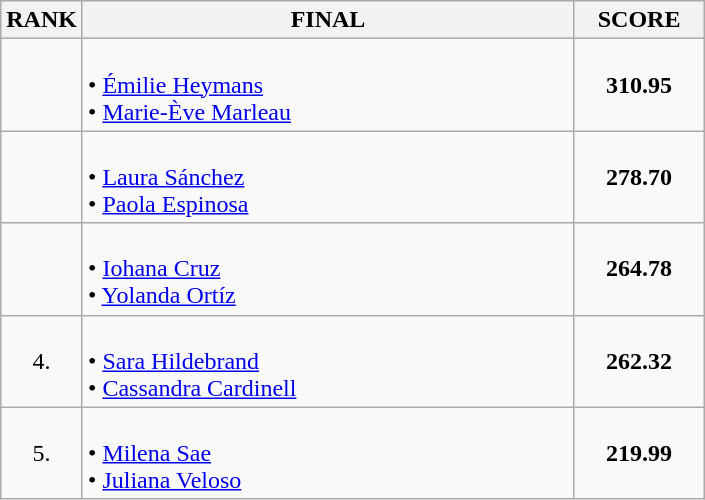<table class="wikitable">
<tr>
<th>RANK</th>
<th style="width: 20em">FINAL</th>
<th style="width: 5em">SCORE</th>
</tr>
<tr>
<td align="center"></td>
<td><strong></strong><br>• <a href='#'>Émilie Heymans</a><br>• <a href='#'>Marie-Ève Marleau</a></td>
<td align="center"><strong>310.95</strong></td>
</tr>
<tr>
<td align="center"></td>
<td><strong></strong><br>• <a href='#'>Laura Sánchez</a><br>• <a href='#'>Paola Espinosa</a></td>
<td align="center"><strong>278.70</strong></td>
</tr>
<tr>
<td align="center"></td>
<td><strong></strong><br>• <a href='#'>Iohana Cruz</a><br>• <a href='#'>Yolanda Ortíz</a></td>
<td align="center"><strong>264.78</strong></td>
</tr>
<tr>
<td align="center">4.</td>
<td><strong></strong><br>• <a href='#'>Sara Hildebrand</a><br>• <a href='#'>Cassandra Cardinell</a></td>
<td align="center"><strong>262.32</strong></td>
</tr>
<tr>
<td align="center">5.</td>
<td><strong></strong><br>• <a href='#'>Milena Sae</a><br>• <a href='#'>Juliana Veloso</a></td>
<td align="center"><strong>219.99</strong></td>
</tr>
</table>
